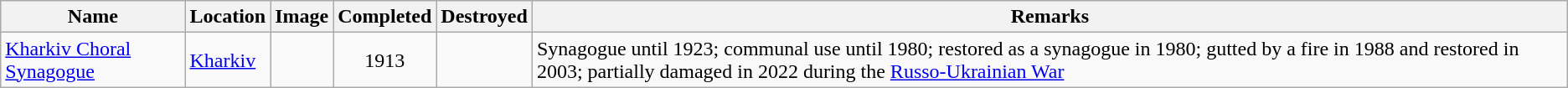<table class="wikitable sortable">
<tr>
<th>Name</th>
<th>Location</th>
<th class="unsortable">Image</th>
<th>Completed</th>
<th>Destroyed</th>
<th class="unsortable">Remarks</th>
</tr>
<tr>
<td><a href='#'>Kharkiv Choral Synagogue</a><br></td>
<td><a href='#'>Kharkiv</a></td>
<td></td>
<td align=center>1913</td>
<td align=center></td>
<td>Synagogue until 1923; communal use until 1980; restored as a synagogue in 1980; gutted by a fire in 1988 and restored in 2003; partially damaged in 2022 during the <a href='#'>Russo-Ukrainian War</a></td>
</tr>
</table>
